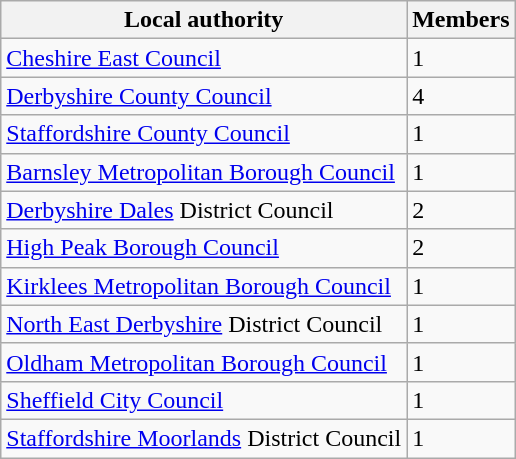<table class="wikitable">
<tr>
<th>Local authority</th>
<th>Members</th>
</tr>
<tr>
<td><a href='#'>Cheshire East Council</a></td>
<td>1</td>
</tr>
<tr>
<td><a href='#'>Derbyshire County Council</a></td>
<td>4</td>
</tr>
<tr>
<td><a href='#'>Staffordshire County Council</a></td>
<td>1</td>
</tr>
<tr>
<td><a href='#'>Barnsley Metropolitan Borough Council</a></td>
<td>1</td>
</tr>
<tr>
<td><a href='#'>Derbyshire Dales</a> District Council</td>
<td>2</td>
</tr>
<tr>
<td><a href='#'>High Peak Borough Council</a></td>
<td>2</td>
</tr>
<tr>
<td><a href='#'>Kirklees Metropolitan Borough Council</a></td>
<td>1</td>
</tr>
<tr>
<td><a href='#'>North East Derbyshire</a> District Council</td>
<td>1</td>
</tr>
<tr>
<td><a href='#'>Oldham Metropolitan Borough Council</a></td>
<td>1</td>
</tr>
<tr>
<td><a href='#'>Sheffield City Council</a></td>
<td>1</td>
</tr>
<tr>
<td><a href='#'>Staffordshire Moorlands</a> District Council</td>
<td>1</td>
</tr>
</table>
